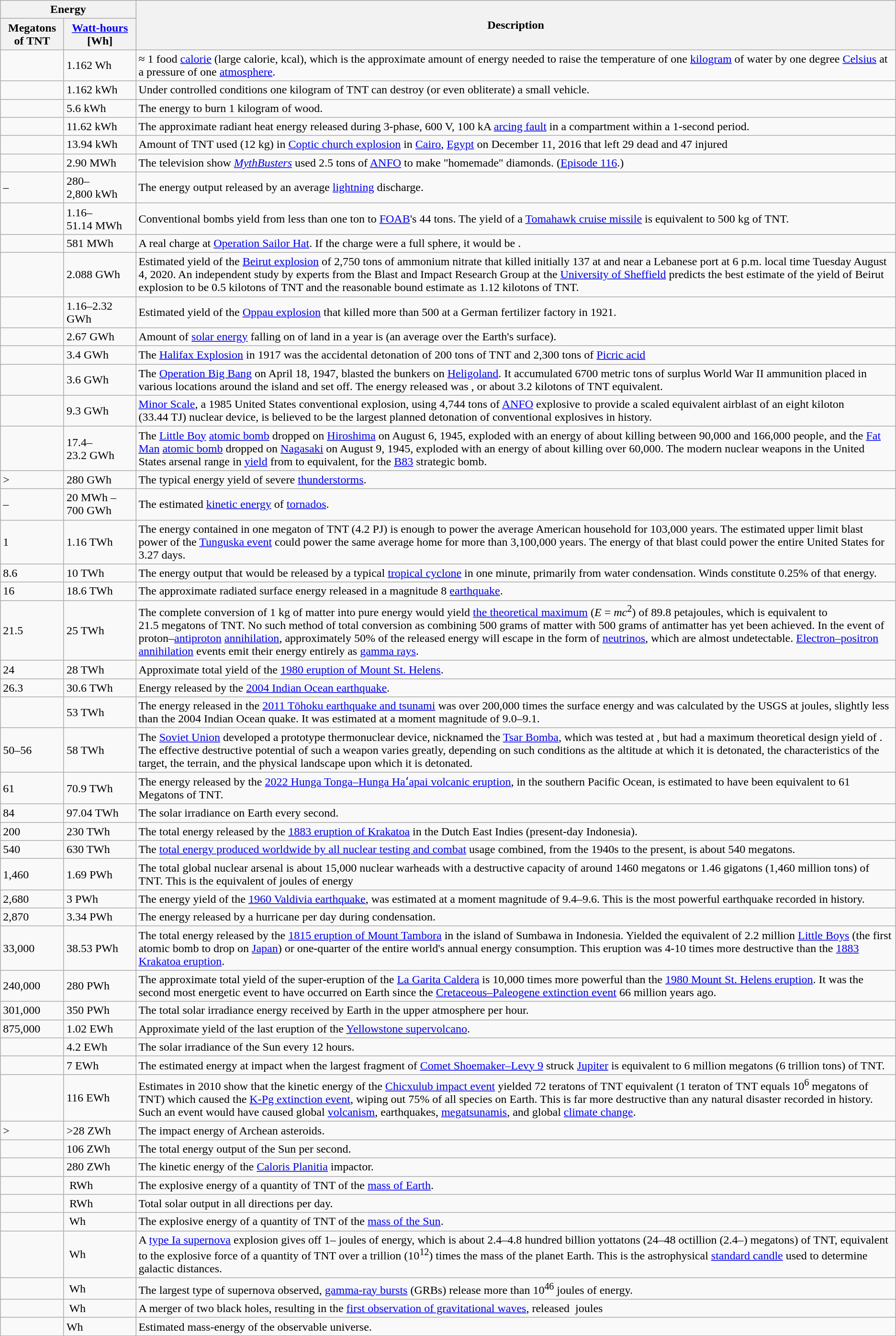<table class=wikitable>
<tr>
<th colspan="2">Energy</th>
<th rowspan="2">Description</th>
</tr>
<tr>
<th>Megatons of TNT</th>
<th><a href='#'>Watt-hours</a> [Wh]</th>
</tr>
<tr>
<td></td>
<td>1.162 Wh</td>
<td>≈ 1 food <a href='#'>calorie</a> (large calorie, kcal), which is the approximate amount of energy needed to raise the temperature of one <a href='#'>kilogram</a> of water by one degree <a href='#'>Celsius</a> at a pressure of one <a href='#'>atmosphere</a>.</td>
</tr>
<tr>
<td></td>
<td>1.162 kWh</td>
<td>Under controlled conditions one kilogram of TNT can destroy (or even obliterate) a small vehicle.</td>
</tr>
<tr>
<td></td>
<td>5.6 kWh</td>
<td>The energy to burn 1 kilogram of wood.</td>
</tr>
<tr>
<td></td>
<td>11.62 kWh</td>
<td>The approximate radiant heat energy released during 3-phase, 600 V, 100 kA <a href='#'>arcing fault</a> in a  compartment within a 1-second period.</td>
</tr>
<tr>
<td></td>
<td>13.94 kWh</td>
<td>Amount of TNT used (12 kg) in <a href='#'>Coptic church explosion</a> in <a href='#'>Cairo</a>, <a href='#'>Egypt</a> on December 11, 2016 that left 29 dead and 47 injured</td>
</tr>
<tr>
<td></td>
<td>2.90 MWh</td>
<td>The television show <em><a href='#'>MythBusters</a></em> used 2.5 tons of <a href='#'>ANFO</a> to make "homemade" diamonds. (<a href='#'>Episode 116</a>.)</td>
</tr>
<tr>
<td>–</td>
<td>280–2,800 kWh</td>
<td>The energy output released by an average <a href='#'>lightning</a> discharge.</td>
</tr>
<tr>
<td></td>
<td>1.16–51.14 MWh</td>
<td>Conventional bombs yield from less than one ton to <a href='#'>FOAB</a>'s 44 tons. The yield of a <a href='#'>Tomahawk cruise missile</a> is equivalent to 500 kg of TNT.</td>
</tr>
<tr>
<td></td>
<td>581 MWh</td>
<td>A real  charge at <a href='#'>Operation Sailor Hat</a>. If the charge were a full sphere, it would be . </td>
</tr>
<tr>
<td></td>
<td>2.088 GWh</td>
<td>Estimated yield of the <a href='#'>Beirut explosion</a> of 2,750 tons of ammonium nitrate that killed initially 137 at and near a Lebanese port at 6 p.m. local time Tuesday August 4, 2020. An independent study by experts from the Blast and Impact Research Group at the <a href='#'>University of Sheffield</a> predicts the best estimate of the yield of Beirut explosion to be 0.5 kilotons of TNT and the reasonable bound estimate as 1.12 kilotons of TNT.</td>
</tr>
<tr>
<td></td>
<td>1.16–2.32 GWh</td>
<td>Estimated yield of the <a href='#'>Oppau explosion</a> that killed more than 500 at a German fertilizer factory in 1921.</td>
</tr>
<tr>
<td></td>
<td>2.67 GWh</td>
<td>Amount of <a href='#'>solar energy</a> falling on  of land in a year is  (an average over the Earth's surface).</td>
</tr>
<tr>
<td></td>
<td>3.4 GWh</td>
<td>The <a href='#'>Halifax Explosion</a> in 1917 was the accidental detonation of 200 tons of TNT and 2,300 tons of <a href='#'>Picric acid</a></td>
</tr>
<tr>
<td></td>
<td>3.6 GWh</td>
<td>The <a href='#'>Operation Big Bang</a> on April 18, 1947, blasted the bunkers on <a href='#'>Heligoland</a>. It accumulated 6700 metric tons of surplus World War II ammunition placed in various locations around the island and set off. The energy released was , or about 3.2 kilotons of TNT equivalent.</td>
</tr>
<tr>
<td></td>
<td>9.3 GWh</td>
<td><a href='#'>Minor Scale</a>, a 1985 United States conventional explosion, using 4,744 tons of <a href='#'>ANFO</a> explosive to provide a scaled equivalent airblast of an eight kiloton (33.44 TJ) nuclear device, is believed to be the largest planned detonation of conventional explosives in history.</td>
</tr>
<tr>
<td></td>
<td>17.4–23.2 GWh</td>
<td>The <a href='#'>Little Boy</a> <a href='#'>atomic bomb</a> dropped on <a href='#'>Hiroshima</a> on August 6, 1945, exploded with an energy of about  killing between 90,000 and 166,000 people, and the <a href='#'>Fat Man</a> <a href='#'>atomic bomb</a> dropped on <a href='#'>Nagasaki</a> on August 9, 1945, exploded with an energy of about  killing over 60,000. The modern nuclear weapons in the United States arsenal range in <a href='#'>yield</a> from  to  equivalent, for the <a href='#'>B83</a> strategic bomb.</td>
</tr>
<tr>
<td>></td>
<td>280 GWh</td>
<td>The typical energy yield of severe <a href='#'>thunderstorms</a>.</td>
</tr>
<tr>
<td> – </td>
<td>20 MWh – 700 GWh</td>
<td>The estimated <a href='#'>kinetic energy</a> of <a href='#'>tornados</a>.</td>
</tr>
<tr>
<td>1</td>
<td>1.16 TWh</td>
<td>The energy contained in one megaton of TNT (4.2 PJ) is enough to power the average American household for 103,000 years. The  estimated upper limit blast power of the <a href='#'>Tunguska event</a> could power the same average home for more than 3,100,000 years. The energy of that blast could power the entire United States for 3.27 days.</td>
</tr>
<tr>
<td>8.6</td>
<td>10 TWh</td>
<td>The energy output that would be released by a typical <a href='#'>tropical cyclone</a> in one minute, primarily from water condensation. Winds constitute 0.25% of that energy.</td>
</tr>
<tr>
<td>16</td>
<td>18.6 TWh</td>
<td>The approximate radiated surface energy released in a magnitude 8 <a href='#'>earthquake</a>.</td>
</tr>
<tr>
<td>21.5</td>
<td>25 TWh</td>
<td>The complete conversion of 1 kg of matter into pure energy would yield <a href='#'>the theoretical maximum</a> (<em>E</em> = <em>mc</em><sup>2</sup>)  of 89.8 petajoules, which is equivalent to 21.5 megatons of TNT. No such method of total conversion as combining 500 grams of matter with 500 grams of antimatter has yet been achieved. In the event of proton–<a href='#'>antiproton</a> <a href='#'>annihilation</a>, approximately 50% of the released energy will escape in the form of <a href='#'>neutrinos</a>, which are almost undetectable. <a href='#'>Electron–positron annihilation</a> events emit their energy entirely as <a href='#'>gamma rays</a>.</td>
</tr>
<tr>
<td>24</td>
<td>28 TWh</td>
<td>Approximate total yield of the <a href='#'>1980 eruption of Mount St. Helens</a>.</td>
</tr>
<tr>
<td>26.3</td>
<td>30.6 TWh</td>
<td>Energy released by the <a href='#'>2004 Indian Ocean earthquake</a>.</td>
</tr>
<tr>
<td></td>
<td>53 TWh</td>
<td>The energy released in the <a href='#'>2011 Tōhoku earthquake and tsunami</a> was over 200,000 times the surface energy and was calculated by the USGS at  joules, slightly less than the 2004 Indian Ocean quake. It was estimated at a moment magnitude of 9.0–9.1.</td>
</tr>
<tr>
<td>50–56</td>
<td>58 TWh</td>
<td>The <a href='#'>Soviet Union</a> developed a prototype thermonuclear device, nicknamed the <a href='#'>Tsar Bomba</a>, which was tested at , but had a maximum theoretical design yield of . The effective destructive potential of such a weapon varies greatly, depending on such conditions as the altitude at which it is detonated, the characteristics of the target, the terrain, and the physical landscape upon which it is detonated.</td>
</tr>
<tr>
<td>61</td>
<td>70.9 TWh</td>
<td>The energy released by the <a href='#'>2022 Hunga Tonga–Hunga Haʻapai volcanic eruption</a>, in the southern Pacific Ocean, is estimated to have been equivalent to 61 Megatons of TNT.</td>
</tr>
<tr>
<td>84</td>
<td>97.04 TWh</td>
<td>The solar irradiance on Earth every second.</td>
</tr>
<tr>
<td>200</td>
<td>230 TWh</td>
<td>The total energy released by the <a href='#'>1883 eruption of Krakatoa</a> in the Dutch East Indies (present-day Indonesia).</td>
</tr>
<tr>
<td>540</td>
<td>630 TWh</td>
<td>The <a href='#'>total energy produced worldwide by all nuclear testing and combat</a> usage combined, from the 1940s to the present, is about 540 megatons.</td>
</tr>
<tr>
<td>1,460</td>
<td>1.69 PWh</td>
<td>The total global nuclear arsenal is about 15,000 nuclear warheads with a destructive capacity of around 1460 megatons or 1.46 gigatons (1,460 million tons) of TNT. This is the equivalent of  joules of energy</td>
</tr>
<tr>
<td>2,680</td>
<td>3 PWh</td>
<td>The energy yield of the <a href='#'>1960 Valdivia earthquake</a>, was estimated at a moment magnitude of 9.4–9.6. This is the most powerful earthquake recorded in history.</td>
</tr>
<tr>
<td>2,870</td>
<td>3.34 PWh</td>
<td>The energy released by a hurricane per day during condensation.</td>
</tr>
<tr>
<td>33,000</td>
<td>38.53 PWh</td>
<td>The total energy released by the <a href='#'>1815 eruption of Mount Tambora</a> in the island of Sumbawa in Indonesia. Yielded the equivalent of 2.2 million <a href='#'>Little Boys</a> (the first atomic bomb to drop on <a href='#'>Japan</a>) or one-quarter of the entire world's annual energy consumption. This eruption was 4-10 times more destructive than the <a href='#'>1883 Krakatoa eruption</a>.</td>
</tr>
<tr>
<td>240,000</td>
<td>280 PWh</td>
<td>The approximate total yield of the super-eruption of the <a href='#'>La Garita Caldera</a> is 10,000 times more powerful than the <a href='#'>1980 Mount St. Helens eruption</a>. It was the second most energetic event to have occurred on Earth since the <a href='#'>Cretaceous–Paleogene extinction event</a> 66 million years ago.</td>
</tr>
<tr>
<td>301,000</td>
<td>350 PWh</td>
<td>The total solar irradiance energy received by Earth in the upper atmosphere per hour.</td>
</tr>
<tr>
<td>875,000</td>
<td>1.02 EWh</td>
<td>Approximate yield of the last eruption of the <a href='#'>Yellowstone supervolcano</a>.</td>
</tr>
<tr>
<td></td>
<td>4.2 EWh</td>
<td>The solar irradiance of the Sun every 12 hours.</td>
</tr>
<tr>
<td></td>
<td>7 EWh</td>
<td>The estimated energy at impact when the largest fragment of <a href='#'>Comet Shoemaker–Levy 9</a> struck <a href='#'>Jupiter</a> is equivalent to 6 million megatons (6 trillion tons) of TNT.</td>
</tr>
<tr>
<td></td>
<td>116 EWh</td>
<td>Estimates in 2010 show that the kinetic energy of the <a href='#'>Chicxulub impact event</a> yielded 72 teratons of TNT equivalent (1 teraton of TNT equals 10<sup>6</sup> megatons of TNT) which caused the <a href='#'>K-Pg extinction event</a>, wiping out 75% of all species on Earth. This is far more destructive than any natural disaster recorded in history. Such an event would have caused global <a href='#'>volcanism</a>, earthquakes, <a href='#'>megatsunamis</a>, and global <a href='#'>climate change</a>. </td>
</tr>
<tr>
<td>></td>
<td>>28 ZWh</td>
<td>The impact energy of Archean asteroids.</td>
</tr>
<tr>
<td></td>
<td>106 ZWh</td>
<td>The total energy output of the Sun per second.</td>
</tr>
<tr>
<td></td>
<td>280 ZWh</td>
<td>The kinetic energy of the <a href='#'>Caloris Planitia</a> impactor.</td>
</tr>
<tr>
<td></td>
<td> RWh</td>
<td>The explosive energy of a quantity of TNT of the <a href='#'>mass of Earth</a>.</td>
</tr>
<tr>
<td></td>
<td> RWh</td>
<td>Total solar output in all directions per day.</td>
</tr>
<tr>
<td></td>
<td> Wh</td>
<td>The explosive energy of a quantity of TNT of the <a href='#'>mass of the Sun</a>.</td>
</tr>
<tr>
<td></td>
<td> Wh</td>
<td>A <a href='#'>type Ia supernova</a> explosion gives off 1– joules of energy, which is about 2.4–4.8 hundred billion yottatons (24–48 octillion (2.4–) megatons) of TNT, equivalent to the explosive force of a quantity of TNT over a trillion (10<sup>12</sup>) times the mass of the planet Earth. This is the astrophysical <a href='#'>standard candle</a> used to determine galactic distances.</td>
</tr>
<tr>
<td></td>
<td> Wh</td>
<td>The largest type of supernova observed, <a href='#'>gamma-ray bursts</a> (GRBs) release more than 10<sup>46</sup> joules of energy.</td>
</tr>
<tr>
<td></td>
<td> Wh</td>
<td>A merger of two black holes, resulting in the <a href='#'>first observation of gravitational waves</a>, released  joules</td>
</tr>
<tr>
<td></td>
<td> Wh</td>
<td>Estimated mass-energy of the observable universe.</td>
</tr>
</table>
